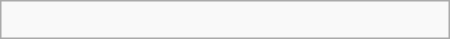<table class="wikitable" border="1" width=300px align="right">
<tr>
<td><br></td>
</tr>
</table>
